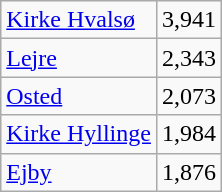<table class="wikitable" style="float:left; margin-right:1em">
<tr>
<td><a href='#'>Kirke Hvalsø</a></td>
<td align="center">3,941</td>
</tr>
<tr>
<td><a href='#'>Lejre</a></td>
<td align="center">2,343</td>
</tr>
<tr>
<td><a href='#'>Osted</a></td>
<td align="center">2,073</td>
</tr>
<tr>
<td><a href='#'>Kirke Hyllinge</a></td>
<td align="center">1,984</td>
</tr>
<tr>
<td><a href='#'>Ejby</a></td>
<td align="center">1,876</td>
</tr>
</table>
